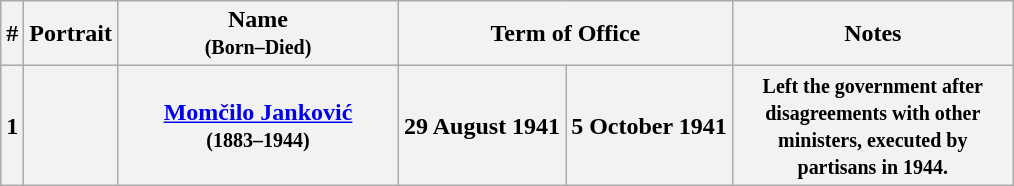<table class="wikitable" style="text-align:center">
<tr ->
<th>#</th>
<th>Portrait</th>
<th width=180>Name<br><small>(Born–Died)</small></th>
<th colspan=2>Term of Office</th>
<th width=180>Notes</th>
</tr>
<tr ->
<th>1</th>
<th></th>
<th><a href='#'>Momčilo Janković</a><br><small>(1883–1944)</small></th>
<th>29 August 1941</th>
<th>5 October 1941</th>
<th><small>Left the government after disagreements with other ministers, executed by partisans in 1944.</small></th>
</tr>
</table>
